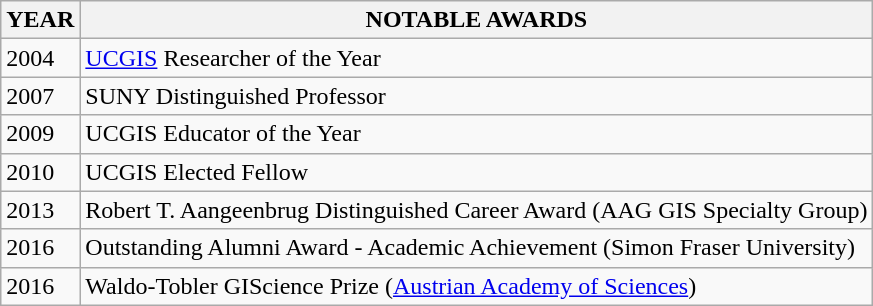<table class="wikitable">
<tr>
<th>YEAR</th>
<th>NOTABLE AWARDS</th>
</tr>
<tr>
<td>2004</td>
<td><a href='#'>UCGIS</a> Researcher of the Year</td>
</tr>
<tr>
<td>2007</td>
<td>SUNY Distinguished Professor</td>
</tr>
<tr>
<td>2009</td>
<td>UCGIS Educator of the Year</td>
</tr>
<tr>
<td>2010</td>
<td>UCGIS Elected Fellow</td>
</tr>
<tr>
<td>2013</td>
<td>Robert T. Aangeenbrug Distinguished Career Award (AAG GIS Specialty Group)</td>
</tr>
<tr>
<td>2016</td>
<td>Outstanding Alumni Award - Academic Achievement (Simon Fraser University) </td>
</tr>
<tr>
<td>2016</td>
<td>Waldo-Tobler GIScience Prize (<a href='#'>Austrian Academy of Sciences</a>)</td>
</tr>
</table>
